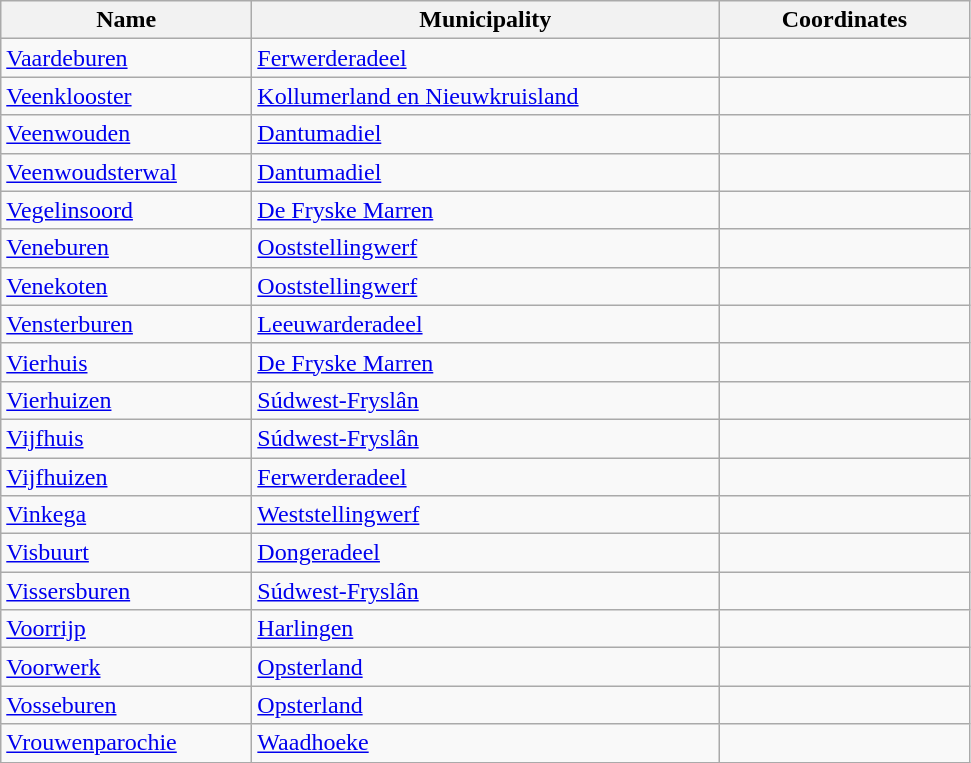<table class="wikitable sortable">
<tr>
<th style="width:10em">Name</th>
<th style="width:19em">Municipality</th>
<th style="width:10em" style="text-align:center">Coordinates</th>
</tr>
<tr>
<td><a href='#'>Vaardeburen</a></td>
<td><a href='#'>Ferwerderadeel</a></td>
<td></td>
</tr>
<tr>
<td><a href='#'>Veenklooster</a></td>
<td><a href='#'>Kollumerland en Nieuwkruisland</a></td>
<td></td>
</tr>
<tr>
<td><a href='#'>Veenwouden</a></td>
<td><a href='#'>Dantumadiel</a></td>
<td></td>
</tr>
<tr>
<td><a href='#'>Veenwoudsterwal</a></td>
<td><a href='#'>Dantumadiel</a></td>
<td></td>
</tr>
<tr>
<td><a href='#'>Vegelinsoord</a></td>
<td><a href='#'>De Fryske Marren</a></td>
<td></td>
</tr>
<tr>
<td><a href='#'>Veneburen</a></td>
<td><a href='#'>Ooststellingwerf</a></td>
<td></td>
</tr>
<tr>
<td><a href='#'>Venekoten</a></td>
<td><a href='#'>Ooststellingwerf</a></td>
<td></td>
</tr>
<tr>
<td><a href='#'>Vensterburen</a></td>
<td><a href='#'>Leeuwarderadeel</a></td>
<td></td>
</tr>
<tr>
<td><a href='#'>Vierhuis</a></td>
<td><a href='#'>De Fryske Marren</a></td>
<td></td>
</tr>
<tr>
<td><a href='#'>Vierhuizen</a></td>
<td><a href='#'>Súdwest-Fryslân</a></td>
<td></td>
</tr>
<tr>
<td><a href='#'>Vijfhuis</a></td>
<td><a href='#'>Súdwest-Fryslân</a></td>
<td></td>
</tr>
<tr>
<td><a href='#'>Vijfhuizen</a></td>
<td><a href='#'>Ferwerderadeel</a></td>
<td></td>
</tr>
<tr>
<td><a href='#'>Vinkega</a></td>
<td><a href='#'>Weststellingwerf</a></td>
<td></td>
</tr>
<tr>
<td><a href='#'>Visbuurt</a></td>
<td><a href='#'>Dongeradeel</a></td>
<td></td>
</tr>
<tr>
<td><a href='#'>Vissersburen</a></td>
<td><a href='#'>Súdwest-Fryslân</a></td>
<td></td>
</tr>
<tr>
<td><a href='#'>Voorrijp</a></td>
<td><a href='#'>Harlingen</a></td>
<td></td>
</tr>
<tr>
<td><a href='#'>Voorwerk</a></td>
<td><a href='#'>Opsterland</a></td>
<td></td>
</tr>
<tr>
<td><a href='#'>Vosseburen</a></td>
<td><a href='#'>Opsterland</a></td>
<td></td>
</tr>
<tr>
<td><a href='#'>Vrouwenparochie</a></td>
<td><a href='#'>Waadhoeke</a></td>
<td></td>
</tr>
</table>
